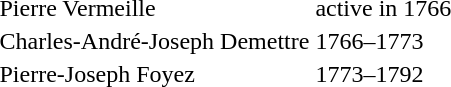<table>
<tr>
<td>Pierre Vermeille</td>
<td>active in 1766</td>
</tr>
<tr>
<td>Charles-André-Joseph Demettre</td>
<td>1766–1773</td>
</tr>
<tr>
<td>Pierre-Joseph Foyez</td>
<td>1773–1792</td>
</tr>
</table>
